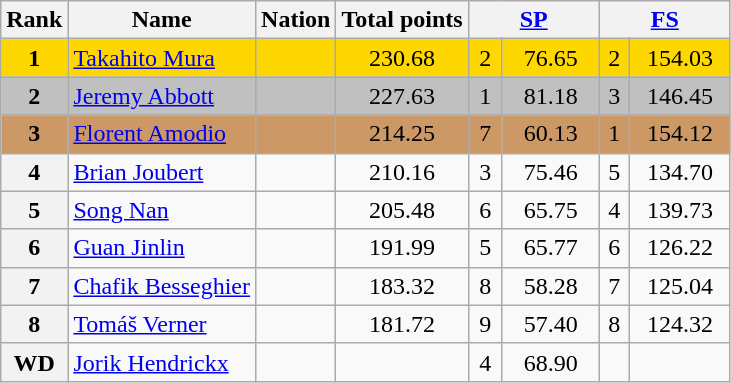<table class="wikitable sortable">
<tr>
<th>Rank</th>
<th>Name</th>
<th>Nation</th>
<th>Total points</th>
<th colspan="2" width="80px"><a href='#'>SP</a></th>
<th colspan="2" width="80px"><a href='#'>FS</a></th>
</tr>
<tr bgcolor="gold">
<td align="center"><strong>1</strong></td>
<td><a href='#'>Takahito Mura</a></td>
<td></td>
<td align="center">230.68</td>
<td align="center">2</td>
<td align="center">76.65</td>
<td align="center">2</td>
<td align="center">154.03</td>
</tr>
<tr bgcolor="silver">
<td align="center"><strong>2</strong></td>
<td><a href='#'>Jeremy Abbott</a></td>
<td></td>
<td align="center">227.63</td>
<td align="center">1</td>
<td align="center">81.18</td>
<td align="center">3</td>
<td align="center">146.45</td>
</tr>
<tr bgcolor="cc9966">
<td align="center"><strong>3</strong></td>
<td><a href='#'>Florent Amodio</a></td>
<td></td>
<td align="center">214.25</td>
<td align="center">7</td>
<td align="center">60.13</td>
<td align="center">1</td>
<td align="center">154.12</td>
</tr>
<tr>
<th>4</th>
<td><a href='#'>Brian Joubert</a></td>
<td></td>
<td align="center">210.16</td>
<td align="center">3</td>
<td align="center">75.46</td>
<td align="center">5</td>
<td align="center">134.70</td>
</tr>
<tr>
<th>5</th>
<td><a href='#'>Song Nan</a></td>
<td></td>
<td align="center">205.48</td>
<td align="center">6</td>
<td align="center">65.75</td>
<td align="center">4</td>
<td align="center">139.73</td>
</tr>
<tr>
<th>6</th>
<td><a href='#'>Guan Jinlin</a></td>
<td></td>
<td align="center">191.99</td>
<td align="center">5</td>
<td align="center">65.77</td>
<td align="center">6</td>
<td align="center">126.22</td>
</tr>
<tr>
<th>7</th>
<td><a href='#'>Chafik Besseghier</a></td>
<td></td>
<td align="center">183.32</td>
<td align="center">8</td>
<td align="center">58.28</td>
<td align="center">7</td>
<td align="center">125.04</td>
</tr>
<tr>
<th>8</th>
<td><a href='#'>Tomáš Verner</a></td>
<td></td>
<td align="center">181.72</td>
<td align="center">9</td>
<td align="center">57.40</td>
<td align="center">8</td>
<td align="center">124.32</td>
</tr>
<tr>
<th>WD</th>
<td><a href='#'>Jorik Hendrickx</a></td>
<td></td>
<td align="center"></td>
<td align="center">4</td>
<td align="center">68.90</td>
<td align="center"></td>
<td align="center"></td>
</tr>
</table>
